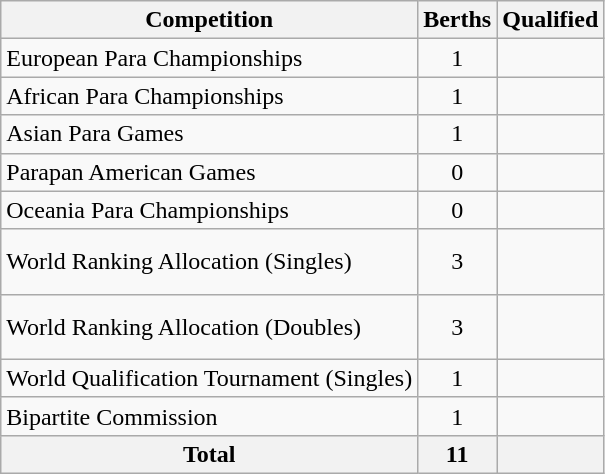<table class="wikitable">
<tr>
<th>Competition</th>
<th>Berths</th>
<th>Qualified</th>
</tr>
<tr>
<td>European Para Championships</td>
<td align=center>1</td>
<td></td>
</tr>
<tr>
<td>African Para Championships</td>
<td align=center>1</td>
<td></td>
</tr>
<tr>
<td>Asian Para Games</td>
<td align=center>1</td>
<td></td>
</tr>
<tr>
<td>Parapan American Games</td>
<td align=center>0</td>
<td></td>
</tr>
<tr>
<td>Oceania Para Championships</td>
<td align=center>0</td>
<td></td>
</tr>
<tr>
<td>World Ranking Allocation (Singles)</td>
<td align=center>3</td>
<td><br><br></td>
</tr>
<tr>
<td>World Ranking Allocation (Doubles)</td>
<td align=center>3</td>
<td><br><br></td>
</tr>
<tr>
<td>World Qualification Tournament (Singles)</td>
<td align=center>1</td>
<td></td>
</tr>
<tr>
<td>Bipartite Commission</td>
<td align=center>1</td>
<td></td>
</tr>
<tr>
<th>Total</th>
<th align="center">11</th>
<th></th>
</tr>
</table>
